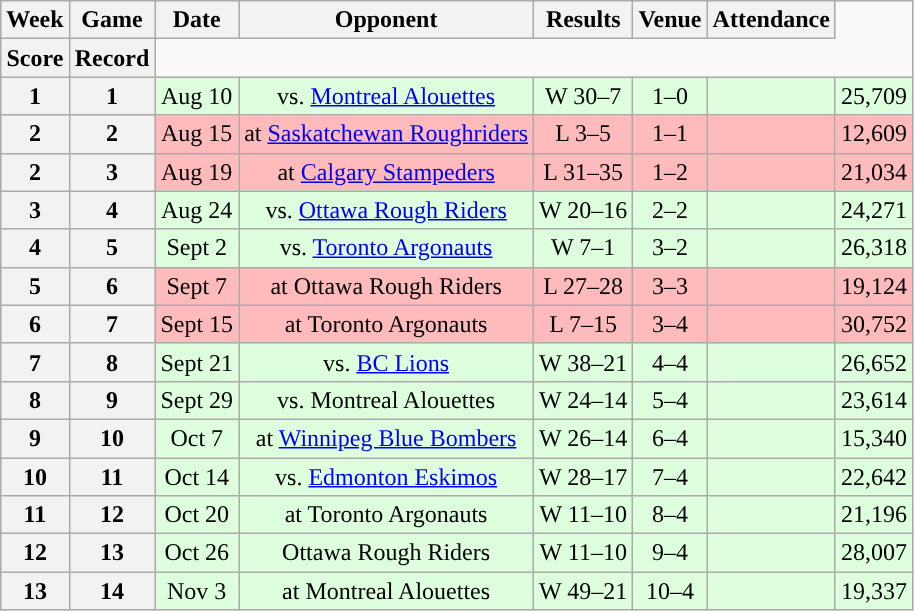<table class="wikitable" style="text-align:center">
<tr>
<th>Week</th>
<th>Game</th>
<th>Date</th>
<th>Opponent</th>
<th>Results</th>
<th>Venue</th>
<th>Attendance</th>
</tr>
<tr>
<th>Score</th>
<th>Record</th>
</tr>
<tr style="background:#ddffdd">
<th>1</th>
<th>1</th>
<td>Aug 10</td>
<td>vs. <a href='#'>Montreal Alouettes</a></td>
<td>W 30–7</td>
<td>1–0</td>
<td></td>
<td>25,709</td>
</tr>
<tr style="background:#ffbbbb">
<th>2</th>
<th>2</th>
<td>Aug 15</td>
<td>at <a href='#'>Saskatchewan Roughriders</a></td>
<td>L 3–5</td>
<td>1–1</td>
<td></td>
<td>12,609</td>
</tr>
<tr style="background:#ffbbbb">
<th>2</th>
<th>3</th>
<td>Aug 19</td>
<td>at <a href='#'>Calgary Stampeders</a></td>
<td>L 31–35</td>
<td>1–2</td>
<td></td>
<td>21,034</td>
</tr>
<tr style="background:#ddffdd">
<th>3</th>
<th>4</th>
<td>Aug 24</td>
<td>vs. <a href='#'>Ottawa Rough Riders</a></td>
<td>W 20–16</td>
<td>2–2</td>
<td></td>
<td>24,271</td>
</tr>
<tr style="background:#ddffdd">
<th>4</th>
<th>5</th>
<td>Sept 2</td>
<td>vs. <a href='#'>Toronto Argonauts</a></td>
<td>W 7–1</td>
<td>3–2</td>
<td></td>
<td>26,318</td>
</tr>
<tr style="background:#ffbbbb">
<th>5</th>
<th>6</th>
<td>Sept 7</td>
<td>at Ottawa Rough Riders</td>
<td>L 27–28</td>
<td>3–3</td>
<td></td>
<td>19,124</td>
</tr>
<tr style="background:#ffbbbb">
<th>6</th>
<th>7</th>
<td>Sept 15</td>
<td>at Toronto Argonauts</td>
<td>L 7–15</td>
<td>3–4</td>
<td></td>
<td>30,752</td>
</tr>
<tr style="background:#ddffdd">
<th>7</th>
<th>8</th>
<td>Sept 21</td>
<td>vs. <a href='#'>BC Lions</a></td>
<td>W 38–21</td>
<td>4–4</td>
<td></td>
<td>26,652</td>
</tr>
<tr style="background:#ddffdd">
<th>8</th>
<th>9</th>
<td>Sept 29</td>
<td>vs. Montreal Alouettes</td>
<td>W 24–14</td>
<td>5–4</td>
<td></td>
<td>23,614</td>
</tr>
<tr style="background:#ddffdd">
<th>9</th>
<th>10</th>
<td>Oct 7</td>
<td>at <a href='#'>Winnipeg Blue Bombers</a></td>
<td>W 26–14</td>
<td>6–4</td>
<td></td>
<td>15,340</td>
</tr>
<tr style="background:#ddffdd">
<th>10</th>
<th>11</th>
<td>Oct 14</td>
<td>vs. <a href='#'>Edmonton Eskimos</a></td>
<td>W 28–17</td>
<td>7–4</td>
<td></td>
<td>22,642</td>
</tr>
<tr style="background:#ddffdd">
<th>11</th>
<th>12</th>
<td>Oct 20</td>
<td>at Toronto Argonauts</td>
<td>W 11–10</td>
<td>8–4</td>
<td></td>
<td>21,196</td>
</tr>
<tr style="background:#ddffdd">
<th>12</th>
<th>13</th>
<td>Oct 26</td>
<td>Ottawa Rough Riders</td>
<td>W 11–10</td>
<td>9–4</td>
<td></td>
<td>28,007</td>
</tr>
<tr style="background:#ddffdd">
<th>13</th>
<th>14</th>
<td>Nov 3</td>
<td>at Montreal Alouettes</td>
<td>W 49–21</td>
<td>10–4</td>
<td></td>
<td>19,337</td>
</tr>
</table>
